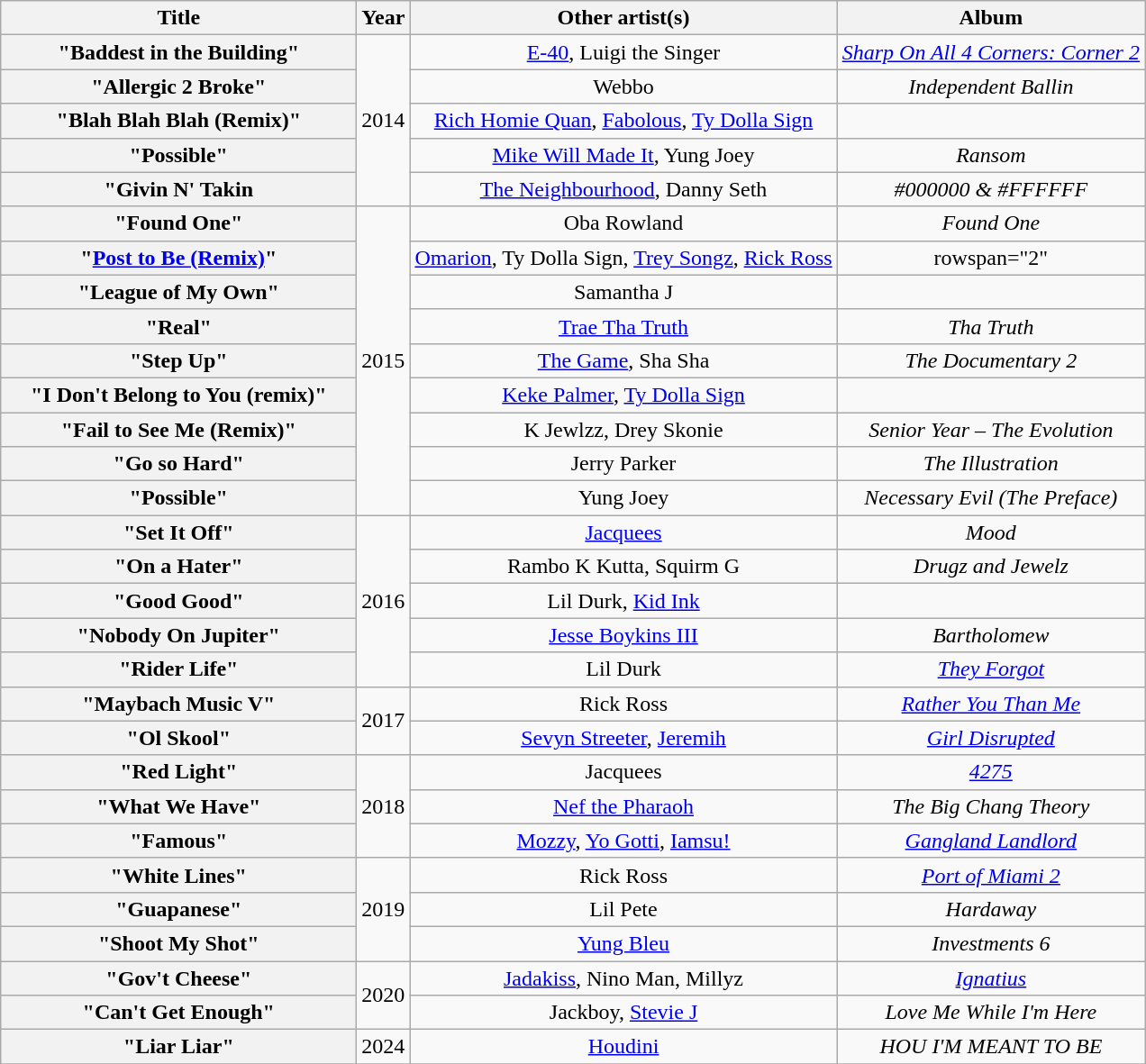<table class="wikitable plainrowheaders" style="text-align:center;">
<tr>
<th scope="col" style="width:16em;">Title</th>
<th scope="col">Year</th>
<th scope="col">Other artist(s)</th>
<th scope="col">Album</th>
</tr>
<tr>
<th scope="row">"Baddest in the Building"</th>
<td rowspan="5">2014</td>
<td><a href='#'>E-40</a>, Luigi the Singer</td>
<td><em><a href='#'>Sharp On All 4 Corners: Corner 2</a></em></td>
</tr>
<tr>
<th scope="row">"Allergic 2 Broke"</th>
<td>Webbo</td>
<td><em>Independent Ballin</em></td>
</tr>
<tr>
<th scope="row">"Blah Blah Blah (Remix)"</th>
<td><a href='#'>Rich Homie Quan</a>, <a href='#'>Fabolous</a>, <a href='#'>Ty Dolla Sign</a></td>
<td></td>
</tr>
<tr>
<th scope="row">"Possible"</th>
<td><a href='#'>Mike Will Made It</a>, Yung Joey</td>
<td><em> Ransom</em></td>
</tr>
<tr>
<th scope="row">"Givin N' Takin</th>
<td><a href='#'>The Neighbourhood</a>, Danny Seth</td>
<td><em>#000000 & #FFFFFF</em></td>
</tr>
<tr>
<th scope="row">"Found One"</th>
<td rowspan="9">2015</td>
<td>Oba Rowland</td>
<td><em>Found One</em></td>
</tr>
<tr>
<th scope="row">"<a href='#'>Post to Be (Remix)</a>"</th>
<td><a href='#'>Omarion</a>, Ty Dolla Sign, <a href='#'>Trey Songz</a>, <a href='#'>Rick Ross</a></td>
<td>rowspan="2" </td>
</tr>
<tr>
<th scope="row">"League of My Own"</th>
<td>Samantha J</td>
</tr>
<tr>
<th scope="row">"Real"</th>
<td><a href='#'>Trae Tha Truth</a></td>
<td><em>Tha Truth</em></td>
</tr>
<tr>
<th scope="row">"Step Up"</th>
<td><a href='#'>The Game</a>, Sha Sha</td>
<td><em>The Documentary 2</em></td>
</tr>
<tr>
<th scope="row">"I Don't Belong to You (remix)"</th>
<td><a href='#'>Keke Palmer</a>, <a href='#'>Ty Dolla Sign</a></td>
<td></td>
</tr>
<tr>
<th scope="row">"Fail to See Me (Remix)"</th>
<td>K Jewlzz, Drey Skonie</td>
<td><em>Senior Year – The Evolution</em></td>
</tr>
<tr>
<th scope="row">"Go so Hard"</th>
<td>Jerry Parker</td>
<td><em>The Illustration</em></td>
</tr>
<tr>
<th scope="row">"Possible"</th>
<td>Yung Joey</td>
<td><em>Necessary Evil (The Preface)</em></td>
</tr>
<tr>
<th scope="row">"Set It Off"</th>
<td rowspan="5">2016</td>
<td><a href='#'>Jacquees</a></td>
<td><em>Mood</em></td>
</tr>
<tr>
<th scope="row">"On a Hater"</th>
<td>Rambo K Kutta, Squirm G</td>
<td><em> Drugz and Jewelz</em></td>
</tr>
<tr>
<th scope="row">"Good Good"</th>
<td>Lil Durk, <a href='#'>Kid Ink</a></td>
<td></td>
</tr>
<tr>
<th scope="row">"Nobody On Jupiter"</th>
<td><a href='#'>Jesse Boykins III</a></td>
<td><em>Bartholomew</em></td>
</tr>
<tr>
<th scope="row">"Rider Life"</th>
<td>Lil Durk</td>
<td><em><a href='#'>They Forgot</a></em></td>
</tr>
<tr>
<th scope="row">"Maybach Music V"</th>
<td rowspan="2">2017</td>
<td>Rick Ross</td>
<td><em><a href='#'>Rather You Than Me</a></em></td>
</tr>
<tr>
<th scope="row">"Ol Skool"</th>
<td><a href='#'>Sevyn Streeter</a>, <a href='#'>Jeremih</a></td>
<td><em><a href='#'>Girl Disrupted</a></em></td>
</tr>
<tr>
<th scope="row">"Red Light"</th>
<td rowspan="3">2018</td>
<td>Jacquees</td>
<td><em><a href='#'>4275</a></em></td>
</tr>
<tr>
<th scope="row">"What We Have"</th>
<td><a href='#'>Nef the Pharaoh</a></td>
<td><em>The Big Chang Theory</em></td>
</tr>
<tr>
<th scope="row">"Famous"</th>
<td><a href='#'>Mozzy</a>, <a href='#'>Yo Gotti</a>, <a href='#'>Iamsu!</a></td>
<td><em><a href='#'>Gangland Landlord</a></em></td>
</tr>
<tr>
<th scope="row">"White Lines"</th>
<td rowspan="3">2019</td>
<td>Rick Ross</td>
<td><em><a href='#'>Port of Miami 2</a></em></td>
</tr>
<tr>
<th scope="row">"Guapanese"</th>
<td>Lil Pete</td>
<td><em>Hardaway</em></td>
</tr>
<tr>
<th scope="row">"Shoot My Shot"</th>
<td><a href='#'>Yung Bleu</a></td>
<td><em>Investments 6</em></td>
</tr>
<tr>
<th scope="row">"Gov't Cheese"</th>
<td rowspan="2">2020</td>
<td><a href='#'>Jadakiss</a>, Nino Man, Millyz</td>
<td><em><a href='#'>Ignatius</a></em></td>
</tr>
<tr>
<th scope="row">"Can't Get Enough"</th>
<td>Jackboy, <a href='#'>Stevie J</a></td>
<td><em>Love Me While I'm Here</em></td>
</tr>
<tr>
<th scope="row">"Liar Liar"</th>
<td rowspan="1">2024</td>
<td><a href='#'>Houdini</a></td>
<td><em>HOU I'M MEANT TO BE</em></td>
</tr>
<tr>
</tr>
</table>
